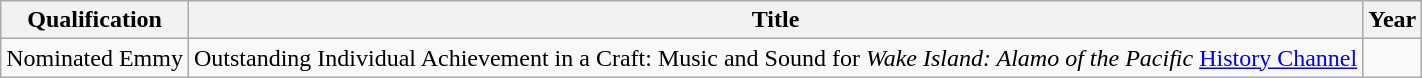<table class="wikitable sortable mw-collapsible">
<tr>
<th>Qualification</th>
<th>Title</th>
<th>Year</th>
</tr>
<tr>
<td>Nominated Emmy</td>
<td>Outstanding Individual Achievement in a Craft: Music and Sound for <em>Wake Island: Alamo of the Pacific</em> <a href='#'>History Channel</a></td>
</tr>
</table>
